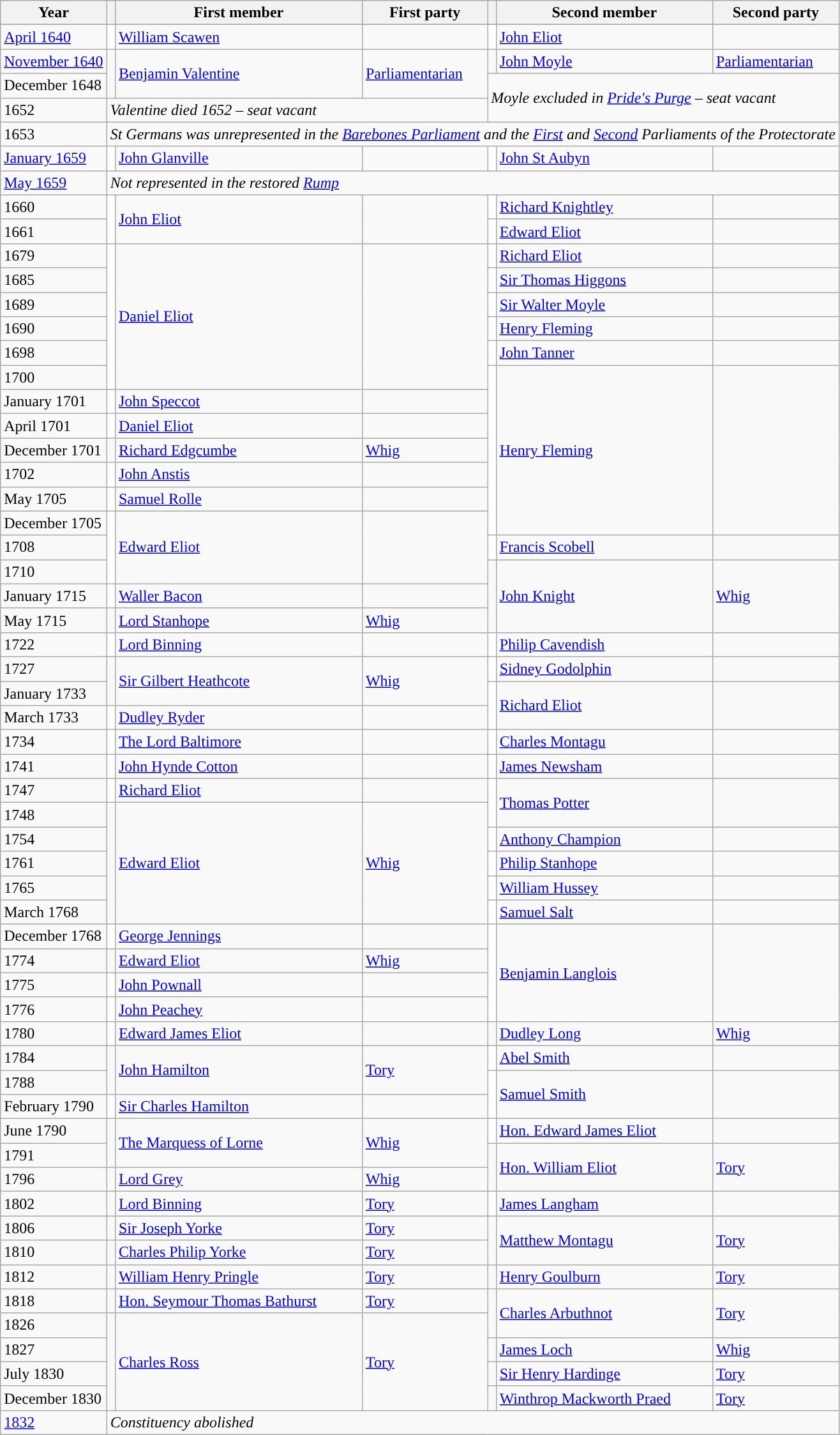<table class="wikitable">
<tr>
<th>Year</th>
<th></th>
<th>First member</th>
<th>First party</th>
<th></th>
<th>Second member</th>
<th>Second party</th>
</tr>
<tr>
</tr>
<tr>
<td><a href='#'>April 1640</a></td>
<td style="color:inherit;background-color: white"></td>
<td><a href='#'>William Scawen</a></td>
<td></td>
<td style="color:inherit;background-color: white"></td>
<td><a href='#'>John Eliot</a></td>
<td></td>
</tr>
<tr>
<td><a href='#'>November 1640</a></td>
<td rowspan="2" style="color:inherit;background-color: "></td>
<td rowspan="2"><a href='#'>Benjamin Valentine</a></td>
<td rowspan="2"><a href='#'>Parliamentarian</a></td>
<td style="color:inherit;background-color: "></td>
<td><a href='#'>John Moyle</a></td>
<td><a href='#'>Parliamentarian</a></td>
</tr>
<tr>
<td>December 1648</td>
<td rowspan="2" colspan="3"><em>Moyle excluded in <a href='#'>Pride's Purge</a> – seat vacant</em></td>
</tr>
<tr>
<td>1652</td>
<td colspan="3"><em>Valentine died 1652 – seat vacant</em></td>
</tr>
<tr>
<td>1653</td>
<td colspan="6"><em>St Germans was unrepresented in the <a href='#'>Barebones Parliament</a> and the <a href='#'>First</a> and <a href='#'>Second</a> Parliaments of the Protectorate</em></td>
</tr>
<tr>
<td><a href='#'>January 1659</a></td>
<td style="color:inherit;background-color: white"></td>
<td><a href='#'>John Glanville</a></td>
<td></td>
<td style="color:inherit;background-color: white"></td>
<td><a href='#'>John St Aubyn</a></td>
<td></td>
</tr>
<tr>
<td><a href='#'>May 1659</a></td>
<td colspan="6"><em>Not represented in the restored <a href='#'>Rump</a></em></td>
</tr>
<tr>
<td>1660</td>
<td rowspan="2" style="color:inherit;background-color: white"></td>
<td rowspan="2"><a href='#'>John Eliot</a></td>
<td rowspan="2"></td>
<td style="color:inherit;background-color: white"></td>
<td><a href='#'>Richard Knightley</a></td>
<td></td>
</tr>
<tr>
<td>1661</td>
<td style="color:inherit;background-color: white"></td>
<td><a href='#'>Edward Eliot</a></td>
<td></td>
</tr>
<tr>
<td>1679</td>
<td rowspan="6" style="color:inherit;background-color: white"></td>
<td rowspan="6"><a href='#'>Daniel Eliot</a></td>
<td rowspan="6"></td>
<td style="color:inherit;background-color: white"></td>
<td><a href='#'>Richard Eliot</a></td>
<td></td>
</tr>
<tr>
<td>1685</td>
<td style="color:inherit;background-color: white"></td>
<td><a href='#'>Sir Thomas Higgons</a></td>
<td></td>
</tr>
<tr>
<td>1689</td>
<td style="color:inherit;background-color: white"></td>
<td><a href='#'>Sir Walter Moyle</a></td>
<td></td>
</tr>
<tr>
<td>1690</td>
<td style="color:inherit;background-color: white"></td>
<td><a href='#'>Henry Fleming</a></td>
<td></td>
</tr>
<tr>
<td>1698</td>
<td style="color:inherit;background-color: white"></td>
<td><a href='#'>John Tanner</a></td>
<td></td>
</tr>
<tr>
<td>1700</td>
<td rowspan="7" style="color:inherit;background-color: white"></td>
<td rowspan="7"><a href='#'>Henry Fleming</a></td>
<td rowspan="7"></td>
</tr>
<tr>
<td>January 1701</td>
<td style="color:inherit;background-color: white"></td>
<td><a href='#'>John Speccot</a></td>
<td></td>
</tr>
<tr>
<td>April 1701</td>
<td style="color:inherit;background-color: white"></td>
<td><a href='#'>Daniel Eliot</a></td>
<td></td>
</tr>
<tr>
<td>December 1701</td>
<td style="color:inherit;background-color: "></td>
<td><a href='#'>Richard Edgcumbe</a></td>
<td><a href='#'>Whig</a></td>
</tr>
<tr>
<td>1702</td>
<td style="color:inherit;background-color: white"></td>
<td><a href='#'>John Anstis</a></td>
<td></td>
</tr>
<tr>
<td>May 1705</td>
<td style="color:inherit;background-color: white"></td>
<td><a href='#'>Samuel Rolle</a></td>
<td></td>
</tr>
<tr>
<td>December 1705</td>
<td rowspan="3" style="color:inherit;background-color: white"></td>
<td rowspan="3"><a href='#'>Edward Eliot</a></td>
<td rowspan="3"></td>
</tr>
<tr>
<td>1708</td>
<td style="color:inherit;background-color: white"></td>
<td><a href='#'>Francis Scobell</a></td>
<td></td>
</tr>
<tr>
<td>1710</td>
<td rowspan="3" style="color:inherit;background-color: "></td>
<td rowspan="3"><a href='#'>John Knight</a></td>
<td rowspan="3"> <a href='#'>Whig</a></td>
</tr>
<tr>
<td>January 1715</td>
<td style="color:inherit;background-color: white"></td>
<td><a href='#'>Waller Bacon</a></td>
<td></td>
</tr>
<tr>
<td>May 1715</td>
<td style="color:inherit;background-color: "></td>
<td><a href='#'>Lord Stanhope</a></td>
<td><a href='#'>Whig</a></td>
</tr>
<tr>
<td>1722</td>
<td style="color:inherit;background-color: white"></td>
<td><a href='#'>Lord Binning</a></td>
<td></td>
<td style="color:inherit;background-color: white"></td>
<td><a href='#'>Philip Cavendish</a></td>
<td></td>
</tr>
<tr>
<td>1727</td>
<td rowspan="2" style="color:inherit;background-color: "></td>
<td rowspan="2"><a href='#'>Sir Gilbert Heathcote</a></td>
<td rowspan="2"><a href='#'>Whig</a></td>
<td style="color:inherit;background-color: white"></td>
<td><a href='#'>Sidney Godolphin</a></td>
<td></td>
</tr>
<tr>
<td>January 1733</td>
<td rowspan="2" style="color:inherit;background-color: white"></td>
<td rowspan="2"><a href='#'>Richard Eliot</a></td>
<td rowspan="2"></td>
</tr>
<tr>
<td>March 1733</td>
<td style="color:inherit;background-color: white"></td>
<td><a href='#'>Dudley Ryder</a></td>
<td></td>
</tr>
<tr>
<td>1734</td>
<td style="color:inherit;background-color: white"></td>
<td><a href='#'>The Lord Baltimore</a></td>
<td></td>
<td style="color:inherit;background-color: white"></td>
<td><a href='#'>Charles Montagu</a></td>
<td></td>
</tr>
<tr>
<td>1741</td>
<td style="color:inherit;background-color: white"></td>
<td><a href='#'>John Hynde Cotton</a></td>
<td></td>
<td style="color:inherit;background-color: white"></td>
<td><a href='#'>James Newsham</a></td>
<td></td>
</tr>
<tr>
<td>1747</td>
<td style="color:inherit;background-color: white"></td>
<td><a href='#'>Richard Eliot</a></td>
<td></td>
<td rowspan="2" style="color:inherit;background-color: white"></td>
<td rowspan="2"><a href='#'>Thomas Potter</a></td>
<td rowspan="2"></td>
</tr>
<tr>
<td>1748</td>
<td rowspan="5" style="color:inherit;background-color: "></td>
<td rowspan="5"><a href='#'>Edward Eliot</a></td>
<td rowspan="5"><a href='#'>Whig</a></td>
</tr>
<tr>
<td>1754</td>
<td style="color:inherit;background-color: white"></td>
<td><a href='#'>Anthony Champion</a></td>
<td></td>
</tr>
<tr>
<td>1761</td>
<td style="color:inherit;background-color: white"></td>
<td><a href='#'>Philip Stanhope</a></td>
<td></td>
</tr>
<tr>
<td>1765</td>
<td style="color:inherit;background-color: white"></td>
<td><a href='#'>William Hussey</a></td>
<td></td>
</tr>
<tr>
<td>March 1768</td>
<td style="color:inherit;background-color: white"></td>
<td><a href='#'>Samuel Salt</a></td>
<td></td>
</tr>
<tr>
<td>December 1768</td>
<td style="color:inherit;background-color: white"></td>
<td><a href='#'>George Jennings</a></td>
<td></td>
<td rowspan="4" style="color:inherit;background-color: white"></td>
<td rowspan="4"><a href='#'>Benjamin Langlois</a></td>
<td rowspan="4"></td>
</tr>
<tr>
<td>1774</td>
<td style="color:inherit;background-color: "></td>
<td><a href='#'>Edward Eliot</a></td>
<td><a href='#'>Whig</a></td>
</tr>
<tr>
<td>1775</td>
<td style="color:inherit;background-color: white"></td>
<td><a href='#'>John Pownall</a></td>
<td></td>
</tr>
<tr>
<td>1776</td>
<td style="color:inherit;background-color: white"></td>
<td><a href='#'>John Peachey</a></td>
<td></td>
</tr>
<tr>
<td>1780</td>
<td style="color:inherit;background-color: white"></td>
<td><a href='#'>Edward James Eliot</a></td>
<td></td>
<td style="color:inherit;background-color: "></td>
<td><a href='#'>Dudley Long</a></td>
<td><a href='#'>Whig</a></td>
</tr>
<tr>
<td>1784</td>
<td rowspan="2" style="color:inherit;background-color: "></td>
<td rowspan="2"><a href='#'>John Hamilton</a></td>
<td rowspan="2"><a href='#'>Tory</a></td>
<td style="color:inherit;background-color: white"></td>
<td><a href='#'>Abel Smith</a></td>
<td></td>
</tr>
<tr>
<td>1788</td>
<td rowspan="2" style="color:inherit;background-color: white"></td>
<td rowspan="2"><a href='#'>Samuel Smith</a></td>
<td rowspan="2"></td>
</tr>
<tr>
<td>February 1790</td>
<td style="color:inherit;background-color: white"></td>
<td><a href='#'>Sir Charles Hamilton</a></td>
<td></td>
</tr>
<tr>
<td>June 1790</td>
<td rowspan="2" style="color:inherit;background-color: "></td>
<td rowspan="2"><a href='#'>The Marquess of Lorne</a></td>
<td rowspan="2"><a href='#'>Whig</a></td>
<td style="color:inherit;background-color: white"></td>
<td><a href='#'>Hon. Edward James Eliot</a></td>
<td></td>
</tr>
<tr>
<td>1791</td>
<td rowspan="2" style="color:inherit;background-color: "></td>
<td rowspan="2"><a href='#'>Hon. William Eliot</a></td>
<td rowspan="2"><a href='#'>Tory</a></td>
</tr>
<tr>
<td>1796</td>
<td style="color:inherit;background-color: "></td>
<td><a href='#'>Lord Grey</a></td>
<td><a href='#'>Whig</a></td>
</tr>
<tr>
<td>1802</td>
<td style="color:inherit;background-color: "></td>
<td><a href='#'>Lord Binning</a></td>
<td><a href='#'>Tory</a></td>
<td style="color:inherit;background-color: white"></td>
<td><a href='#'>James Langham</a></td>
<td></td>
</tr>
<tr>
<td>1806</td>
<td style="color:inherit;background-color: "></td>
<td><a href='#'>Sir Joseph Yorke</a></td>
<td><a href='#'>Tory</a></td>
<td rowspan="2" style="color:inherit;background-color: "></td>
<td rowspan="2"><a href='#'>Matthew Montagu</a></td>
<td rowspan="2"><a href='#'>Tory</a></td>
</tr>
<tr>
<td>1810</td>
<td style="color:inherit;background-color: "></td>
<td><a href='#'>Charles Philip Yorke</a></td>
<td><a href='#'>Tory</a></td>
</tr>
<tr>
<td>1812</td>
<td style="color:inherit;background-color: "></td>
<td><a href='#'>William Henry Pringle</a></td>
<td><a href='#'>Tory</a></td>
<td style="color:inherit;background-color: "></td>
<td><a href='#'>Henry Goulburn</a></td>
<td><a href='#'>Tory</a></td>
</tr>
<tr>
<td>1818</td>
<td style="color:inherit;background-color: "></td>
<td><a href='#'>Hon. Seymour Thomas Bathurst</a></td>
<td><a href='#'>Tory</a></td>
<td rowspan="2" style="color:inherit;background-color: "></td>
<td rowspan="2"><a href='#'>Charles Arbuthnot</a></td>
<td rowspan="2"><a href='#'>Tory</a></td>
</tr>
<tr>
<td>1826</td>
<td rowspan="4" style="color:inherit;background-color: "></td>
<td rowspan="4"><a href='#'>Charles Ross</a></td>
<td rowspan="4"><a href='#'>Tory</a></td>
</tr>
<tr>
<td>1827</td>
<td style="color:inherit;background-color: "></td>
<td><a href='#'>James Loch</a></td>
<td><a href='#'>Whig</a></td>
</tr>
<tr>
<td>July 1830</td>
<td style="color:inherit;background-color: "></td>
<td><a href='#'>Sir Henry Hardinge</a></td>
<td><a href='#'>Tory</a></td>
</tr>
<tr>
<td>December 1830</td>
<td style="color:inherit;background-color: "></td>
<td><a href='#'>Winthrop Mackworth Praed</a></td>
<td><a href='#'>Tory</a></td>
</tr>
<tr>
<td><a href='#'>1832</a></td>
<td colspan="6"><em>Constituency abolished</em></td>
</tr>
</table>
